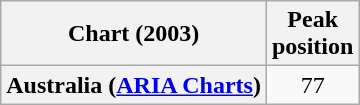<table class="wikitable sortable plainrowheaders" style="text-align:center">
<tr>
<th scope="col">Chart (2003)</th>
<th scope="col">Peak<br>position</th>
</tr>
<tr>
<th scope="row">Australia (<a href='#'>ARIA Charts</a>)</th>
<td>77</td>
</tr>
</table>
